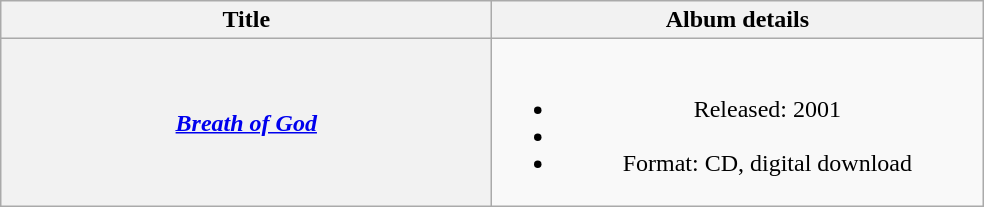<table class="wikitable plainrowheaders" style="text-align:center;">
<tr>
<th scope="col" rowspan="1" style="width:20em;">Title</th>
<th scope="col" rowspan="1" style="width:20em;">Album details</th>
</tr>
<tr>
<th scope="row"><em><a href='#'>Breath of God</a></em></th>
<td><br><ul><li>Released: 2001</li><li></li><li>Format: CD, digital download</li></ul></td>
</tr>
</table>
